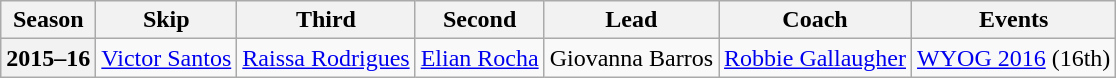<table class="wikitable">
<tr>
<th scope="col">Season</th>
<th scope="col">Skip</th>
<th scope="col">Third</th>
<th scope="col">Second</th>
<th scope="col">Lead</th>
<th scope="col">Coach</th>
<th scope="col">Events</th>
</tr>
<tr>
<th scope="row" rowspan="2">2015–16</th>
<td><a href='#'>Victor Santos</a></td>
<td><a href='#'>Raissa Rodrigues</a></td>
<td><a href='#'>Elian Rocha</a></td>
<td>Giovanna Barros</td>
<td><a href='#'>Robbie Gallaugher</a></td>
<td><a href='#'>WYOG 2016</a> (16th)</td>
</tr>
</table>
